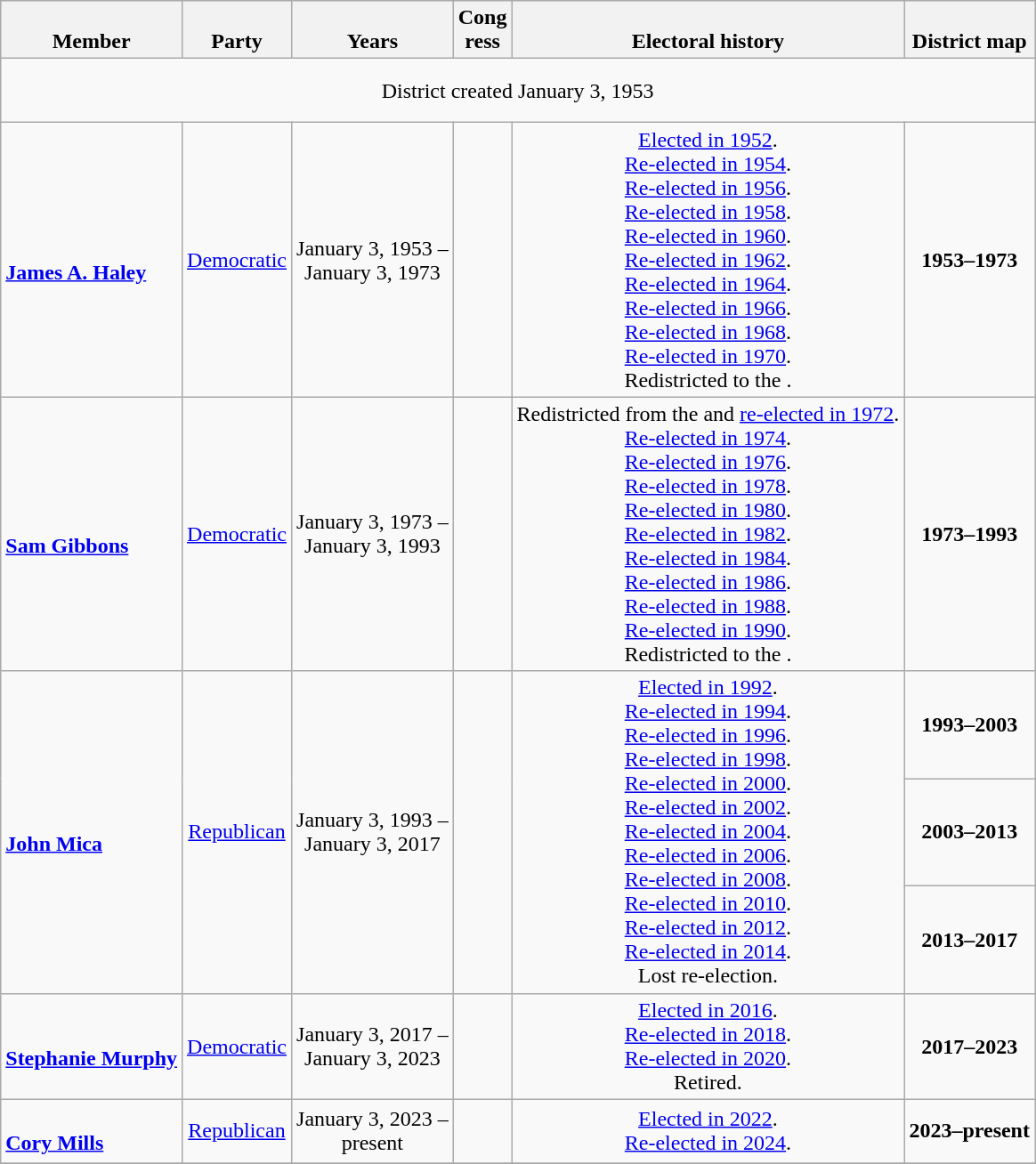<table class=wikitable style="text-align:center">
<tr valign=bottom>
<th>Member</th>
<th>Party</th>
<th>Years</th>
<th>Cong<br>ress</th>
<th>Electoral history</th>
<th>District map</th>
</tr>
<tr style="height:3em">
<td colspan=99>District created January 3, 1953</td>
</tr>
<tr style="height:3em">
<td align=left><br><strong><a href='#'>James A. Haley</a></strong><br></td>
<td><a href='#'>Democratic</a></td>
<td nowrap>January 3, 1953 –<br>January 3, 1973</td>
<td></td>
<td><a href='#'>Elected in 1952</a>.<br><a href='#'>Re-elected in 1954</a>.<br><a href='#'>Re-elected in 1956</a>.<br><a href='#'>Re-elected in 1958</a>.<br><a href='#'>Re-elected in 1960</a>.<br><a href='#'>Re-elected in 1962</a>.<br><a href='#'>Re-elected in 1964</a>.<br><a href='#'>Re-elected in 1966</a>.<br><a href='#'>Re-elected in 1968</a>.<br><a href='#'>Re-elected in 1970</a>.<br>Redistricted to the .</td>
<td><strong>1953–1973</strong><br></td>
</tr>
<tr style="height:3em">
<td align=left><br><strong><a href='#'>Sam Gibbons</a></strong><br></td>
<td><a href='#'>Democratic</a></td>
<td nowrap>January 3, 1973 –<br>January 3, 1993</td>
<td></td>
<td>Redistricted from the  and <a href='#'>re-elected in 1972</a>.<br><a href='#'>Re-elected in 1974</a>.<br><a href='#'>Re-elected in 1976</a>.<br><a href='#'>Re-elected in 1978</a>.<br><a href='#'>Re-elected in 1980</a>.<br><a href='#'>Re-elected in 1982</a>.<br><a href='#'>Re-elected in 1984</a>.<br><a href='#'>Re-elected in 1986</a>.<br><a href='#'>Re-elected in 1988</a>.<br><a href='#'>Re-elected in 1990</a>.<br>Redistricted to the .</td>
<td><strong>1973–1993</strong><br></td>
</tr>
<tr style="height:3em">
<td rowspan="3" style="text-align:left;"><br><strong><a href='#'>John Mica</a></strong><br></td>
<td rowspan=3 ><a href='#'>Republican</a></td>
<td rowspan=3 nowrap>January 3, 1993 –<br>January 3, 2017</td>
<td rowspan=3></td>
<td rowspan=3><a href='#'>Elected in 1992</a>.<br><a href='#'>Re-elected in 1994</a>.<br><a href='#'>Re-elected in 1996</a>.<br><a href='#'>Re-elected in 1998</a>.<br><a href='#'>Re-elected in 2000</a>.<br><a href='#'>Re-elected in 2002</a>.<br><a href='#'>Re-elected in 2004</a>.<br><a href='#'>Re-elected in 2006</a>.<br><a href='#'>Re-elected in 2008</a>.<br><a href='#'>Re-elected in 2010</a>.<br><a href='#'>Re-elected in 2012</a>.<br><a href='#'>Re-elected in 2014</a>.<br>Lost re-election.</td>
<td><strong>1993–2003</strong><br></td>
</tr>
<tr style="height:3em">
<td><strong>2003–2013</strong><br></td>
</tr>
<tr style="height:3em">
<td><strong>2013–2017</strong><br></td>
</tr>
<tr style="height:3em">
<td align=left><br><strong><a href='#'>Stephanie Murphy</a></strong><br></td>
<td><a href='#'>Democratic</a></td>
<td nowrap>January 3, 2017 –<br>January 3, 2023</td>
<td></td>
<td><a href='#'>Elected in 2016</a>.<br><a href='#'>Re-elected in 2018</a>.<br><a href='#'>Re-elected in 2020</a>.<br>Retired.</td>
<td><strong>2017–2023</strong><br></td>
</tr>
<tr style="height:3em">
<td align=left><br><strong><a href='#'>Cory Mills</a></strong><br></td>
<td><a href='#'>Republican</a></td>
<td nowrap>January 3, 2023 –<br>present</td>
<td></td>
<td><a href='#'>Elected in 2022</a>.<br><a href='#'>Re-elected in 2024</a>.</td>
<td><strong>2023–present</strong><br></td>
</tr>
<tr>
</tr>
</table>
